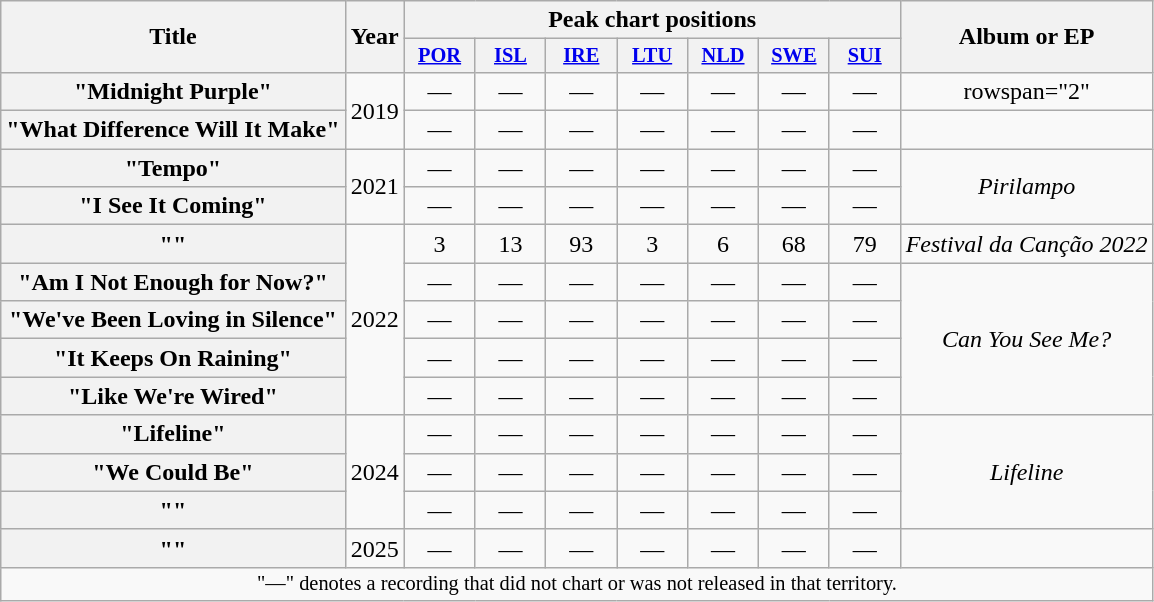<table class="wikitable plainrowheaders" style="text-align:center;">
<tr>
<th scope="col" rowspan="2">Title</th>
<th scope="col" rowspan="2">Year</th>
<th scope="col" colspan="7">Peak chart positions</th>
<th scope="col" rowspan="2">Album or EP</th>
</tr>
<tr>
<th scope="col" style="width:3em;font-size:85%;"><a href='#'>POR</a><br></th>
<th scope="col" style="width:3em;font-size:85%;"><a href='#'>ISL</a><br></th>
<th scope="col" style="width:3em;font-size:85%;"><a href='#'>IRE</a><br></th>
<th scope="col" style="width:3em;font-size:85%;"><a href='#'>LTU</a><br></th>
<th scope="col" style="width:3em;font-size:85%;"><a href='#'>NLD</a><br></th>
<th scope="col" style="width:3em;font-size:85%;"><a href='#'>SWE</a><br></th>
<th scope="col" style="width:3em;font-size:85%;"><a href='#'>SUI</a><br></th>
</tr>
<tr>
<th scope="row">"Midnight Purple"<br></th>
<td rowspan="2">2019</td>
<td>—</td>
<td>—</td>
<td>—</td>
<td>—</td>
<td>—</td>
<td>—</td>
<td>—</td>
<td>rowspan="2" </td>
</tr>
<tr>
<th scope="row">"What Difference Will It Make"</th>
<td>—</td>
<td>—</td>
<td>—</td>
<td>—</td>
<td>—</td>
<td>—</td>
<td>—</td>
</tr>
<tr>
<th scope="row">"Tempo"<br></th>
<td rowspan="2">2021</td>
<td>—</td>
<td>—</td>
<td>—</td>
<td>—</td>
<td>—</td>
<td>—</td>
<td>—</td>
<td rowspan="2"><em>Pirilampo</em></td>
</tr>
<tr>
<th scope="row">"I See It Coming"<br></th>
<td>—</td>
<td>—</td>
<td>—</td>
<td>—</td>
<td>—</td>
<td>—</td>
<td>—</td>
</tr>
<tr>
<th scope="row">""</th>
<td rowspan="5">2022</td>
<td>3</td>
<td>13</td>
<td>93</td>
<td>3</td>
<td>6</td>
<td>68</td>
<td>79</td>
<td><em>Festival da Canção 2022</em></td>
</tr>
<tr>
<th scope="row">"Am I Not Enough for Now?"</th>
<td>—</td>
<td>—</td>
<td>—</td>
<td>—</td>
<td>—</td>
<td>—</td>
<td>—</td>
<td rowspan="4"><em>Can You See Me?</em></td>
</tr>
<tr>
<th scope="row">"We've Been Loving in Silence"</th>
<td>—</td>
<td>—</td>
<td>—</td>
<td>—</td>
<td>—</td>
<td>—</td>
<td>—</td>
</tr>
<tr>
<th scope="row">"It Keeps On Raining"</th>
<td>—</td>
<td>—</td>
<td>—</td>
<td>—</td>
<td>—</td>
<td>—</td>
<td>—</td>
</tr>
<tr>
<th scope="row">"Like We're Wired"</th>
<td>—</td>
<td>—</td>
<td>—</td>
<td>—</td>
<td>—</td>
<td>—</td>
<td>—</td>
</tr>
<tr>
<th scope="row">"Lifeline"<br></th>
<td rowspan="3">2024</td>
<td>—</td>
<td>—</td>
<td>—</td>
<td>—</td>
<td>—</td>
<td>—</td>
<td>—</td>
<td rowspan="3"><em>Lifeline</em></td>
</tr>
<tr>
<th scope="row">"We Could Be"<br></th>
<td>—</td>
<td>—</td>
<td>—</td>
<td>—</td>
<td>—</td>
<td>—</td>
<td>—</td>
</tr>
<tr>
<th scope="row">""<br></th>
<td>—</td>
<td>—</td>
<td>—</td>
<td>—</td>
<td>—</td>
<td>—</td>
<td>—</td>
</tr>
<tr>
<th scope="row">""</th>
<td>2025</td>
<td>—</td>
<td>—</td>
<td>—</td>
<td>—</td>
<td>—</td>
<td>—</td>
<td>—</td>
<td></td>
</tr>
<tr>
<td colspan="10" style="font-size:85%">"—" denotes a recording that did not chart or was not released in that territory.</td>
</tr>
</table>
